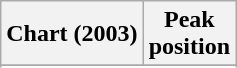<table class="wikitable plainrowheaders sortable" style="text-align:center;">
<tr>
<th scope="col">Chart (2003)</th>
<th scope="col">Peak<br>position</th>
</tr>
<tr>
</tr>
<tr>
</tr>
<tr>
</tr>
<tr>
</tr>
</table>
